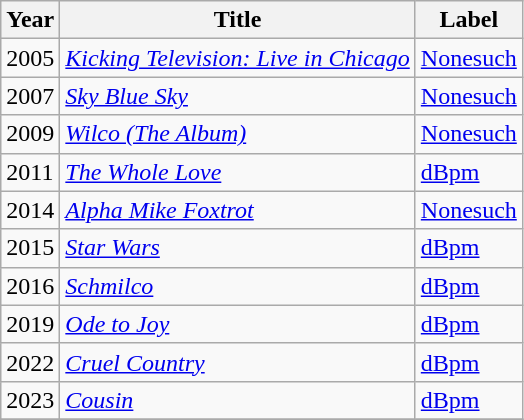<table class="wikitable sortable">
<tr>
<th>Year</th>
<th>Title</th>
<th>Label</th>
</tr>
<tr>
<td>2005</td>
<td><em><a href='#'>Kicking Television: Live in Chicago</a></em></td>
<td><a href='#'>Nonesuch</a></td>
</tr>
<tr>
<td>2007</td>
<td><em><a href='#'>Sky Blue Sky</a></em></td>
<td><a href='#'>Nonesuch</a></td>
</tr>
<tr>
<td>2009</td>
<td><em><a href='#'>Wilco (The Album)</a></em></td>
<td><a href='#'>Nonesuch</a></td>
</tr>
<tr>
<td>2011</td>
<td><em><a href='#'>The Whole Love</a></em></td>
<td><a href='#'>dBpm</a></td>
</tr>
<tr>
<td>2014</td>
<td><em><a href='#'>Alpha Mike Foxtrot</a></em></td>
<td><a href='#'>Nonesuch</a></td>
</tr>
<tr>
<td>2015</td>
<td><em><a href='#'>Star Wars</a></em></td>
<td><a href='#'>dBpm</a></td>
</tr>
<tr>
<td>2016</td>
<td><em><a href='#'>Schmilco</a></em></td>
<td><a href='#'>dBpm</a></td>
</tr>
<tr>
<td>2019</td>
<td><em><a href='#'>Ode to Joy</a></em></td>
<td><a href='#'>dBpm</a></td>
</tr>
<tr>
<td>2022</td>
<td><em><a href='#'>Cruel Country</a></em></td>
<td><a href='#'>dBpm</a></td>
</tr>
<tr>
<td>2023</td>
<td><em><a href='#'>Cousin</a></em></td>
<td><a href='#'>dBpm</a></td>
</tr>
<tr>
</tr>
</table>
